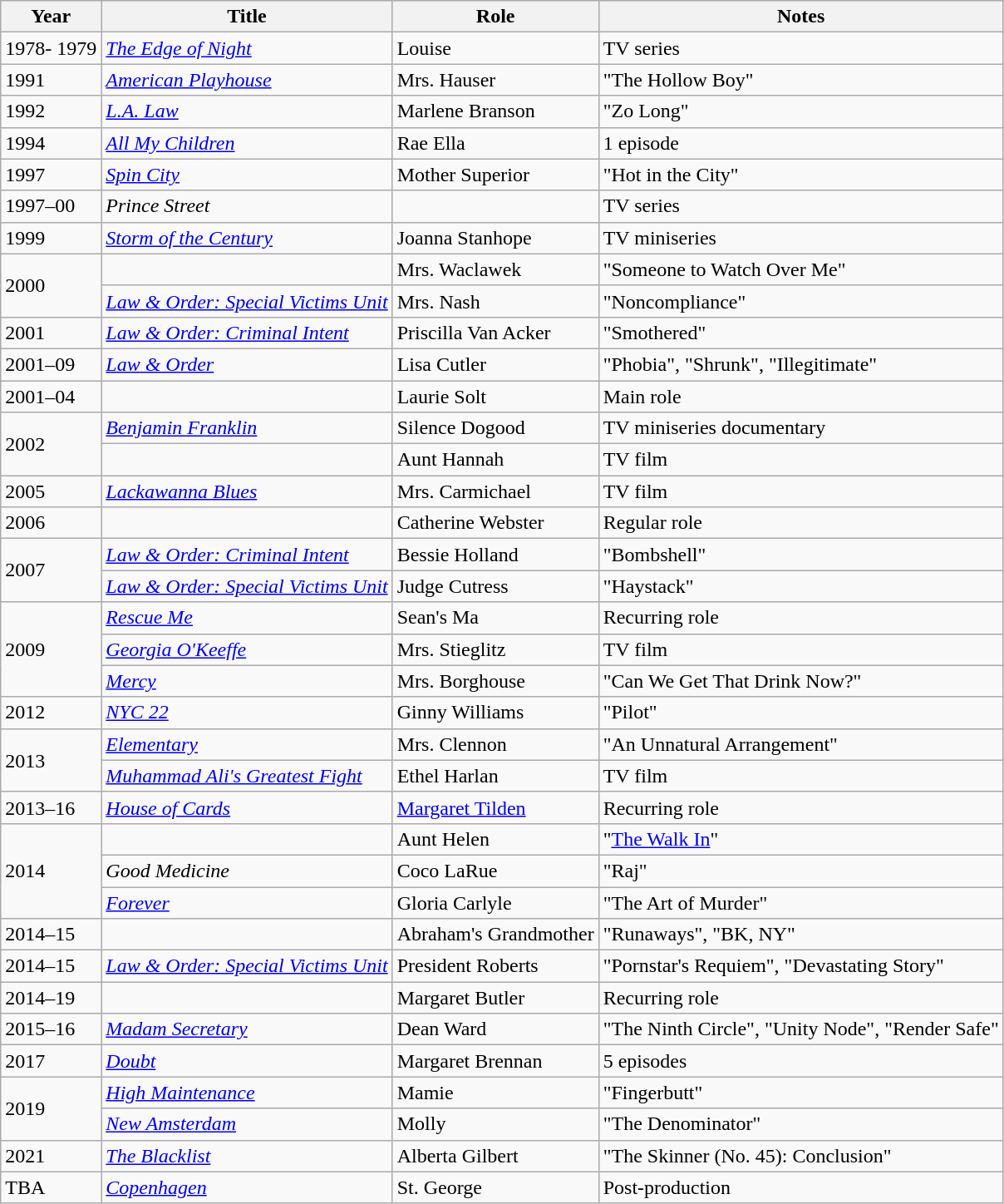<table class="wikitable sortable">
<tr>
<th>Year</th>
<th>Title</th>
<th>Role</th>
<th class="unsortable">Notes</th>
</tr>
<tr>
<td>1978- 1979</td>
<td><em><a href='#'>The Edge of Night</a></em></td>
<td>Louise</td>
<td>TV series</td>
</tr>
<tr>
<td>1991</td>
<td><em><a href='#'>American Playhouse</a></em></td>
<td>Mrs. Hauser</td>
<td>"The Hollow Boy"</td>
</tr>
<tr>
<td>1992</td>
<td><em><a href='#'>L.A. Law</a></em></td>
<td>Marlene Branson</td>
<td>"Zo Long"</td>
</tr>
<tr>
<td>1994</td>
<td><em><a href='#'>All My Children</a></em></td>
<td>Rae Ella</td>
<td>1 episode</td>
</tr>
<tr>
<td>1997</td>
<td><em><a href='#'>Spin City</a></em></td>
<td>Mother Superior</td>
<td>"Hot in the City"</td>
</tr>
<tr>
<td>1997–00</td>
<td><em>Prince Street</em></td>
<td></td>
<td>TV series</td>
</tr>
<tr>
<td>1999</td>
<td><em><a href='#'>Storm of the Century</a></em></td>
<td>Joanna Stanhope</td>
<td>TV miniseries</td>
</tr>
<tr>
<td rowspan=2>2000</td>
<td><em></em></td>
<td>Mrs. Waclawek</td>
<td>"Someone to Watch Over Me"</td>
</tr>
<tr>
<td><em><a href='#'>Law & Order: Special Victims Unit</a></em></td>
<td>Mrs. Nash</td>
<td>"Noncompliance"</td>
</tr>
<tr>
<td>2001</td>
<td><em><a href='#'>Law & Order: Criminal Intent</a></em></td>
<td>Priscilla Van Acker</td>
<td>"Smothered"</td>
</tr>
<tr>
<td>2001–09</td>
<td><em><a href='#'>Law & Order</a></em></td>
<td>Lisa Cutler</td>
<td>"Phobia", "Shrunk", "Illegitimate"</td>
</tr>
<tr>
<td>2001–04</td>
<td><em></em></td>
<td>Laurie Solt</td>
<td>Main role</td>
</tr>
<tr>
<td rowspan=2>2002</td>
<td><em><a href='#'>Benjamin Franklin</a></em></td>
<td>Silence Dogood</td>
<td>TV miniseries documentary</td>
</tr>
<tr>
<td><em></em></td>
<td>Aunt Hannah</td>
<td>TV film</td>
</tr>
<tr>
<td>2005</td>
<td><em><a href='#'>Lackawanna Blues</a></em></td>
<td>Mrs. Carmichael</td>
<td>TV film</td>
</tr>
<tr>
<td>2006</td>
<td><em></em></td>
<td>Catherine Webster</td>
<td>Regular role</td>
</tr>
<tr>
<td rowspan=2>2007</td>
<td><em><a href='#'>Law & Order: Criminal Intent</a></em></td>
<td>Bessie Holland</td>
<td>"Bombshell"</td>
</tr>
<tr>
<td><em><a href='#'>Law & Order: Special Victims Unit</a></em></td>
<td>Judge Cutress</td>
<td>"Haystack"</td>
</tr>
<tr>
<td rowspan=3>2009</td>
<td><em><a href='#'>Rescue Me</a></em></td>
<td>Sean's Ma</td>
<td>Recurring role</td>
</tr>
<tr>
<td><em><a href='#'>Georgia O'Keeffe</a></em></td>
<td>Mrs. Stieglitz</td>
<td>TV film</td>
</tr>
<tr>
<td><em><a href='#'>Mercy</a></em></td>
<td>Mrs. Borghouse</td>
<td>"Can We Get That Drink Now?"</td>
</tr>
<tr>
<td>2012</td>
<td><em><a href='#'>NYC 22</a></em></td>
<td>Ginny Williams</td>
<td>"Pilot"</td>
</tr>
<tr>
<td rowspan=2>2013</td>
<td><em><a href='#'>Elementary</a></em></td>
<td>Mrs. Clennon</td>
<td>"An Unnatural Arrangement"</td>
</tr>
<tr>
<td><em><a href='#'>Muhammad Ali's Greatest Fight</a></em></td>
<td>Ethel Harlan</td>
<td>TV film</td>
</tr>
<tr>
<td>2013–16</td>
<td><em><a href='#'>House of Cards</a></em></td>
<td><a href='#'>Margaret Tilden</a></td>
<td>Recurring role</td>
</tr>
<tr>
<td rowspan=3>2014</td>
<td><em></em></td>
<td>Aunt Helen</td>
<td>"<a href='#'>The Walk In</a>"</td>
</tr>
<tr>
<td><em>Good Medicine</em></td>
<td>Coco LaRue</td>
<td>"Raj"</td>
</tr>
<tr>
<td><em><a href='#'>Forever</a></em></td>
<td>Gloria Carlyle</td>
<td>"The Art of Murder"</td>
</tr>
<tr>
<td>2014–15</td>
<td><em></em></td>
<td>Abraham's Grandmother</td>
<td>"Runaways", "BK, NY"</td>
</tr>
<tr>
<td>2014–15</td>
<td><em><a href='#'>Law & Order: Special Victims Unit</a></em></td>
<td>President Roberts</td>
<td>"Pornstar's Requiem", "Devastating Story"</td>
</tr>
<tr>
<td>2014–19</td>
<td><em></em></td>
<td>Margaret Butler</td>
<td>Recurring role</td>
</tr>
<tr>
<td>2015–16</td>
<td><em><a href='#'>Madam Secretary</a></em></td>
<td>Dean Ward</td>
<td>"The Ninth Circle", "Unity Node", "Render Safe"</td>
</tr>
<tr>
<td>2017</td>
<td><em><a href='#'>Doubt</a></em></td>
<td>Margaret Brennan</td>
<td>5 episodes</td>
</tr>
<tr>
<td rowspan=2>2019</td>
<td><em><a href='#'>High Maintenance</a></em></td>
<td>Mamie</td>
<td>"Fingerbutt"</td>
</tr>
<tr>
<td><em><a href='#'>New Amsterdam</a></em></td>
<td>Molly</td>
<td>"The Denominator"</td>
</tr>
<tr>
<td>2021</td>
<td><em><a href='#'>The Blacklist</a></em></td>
<td>Alberta Gilbert</td>
<td>"The Skinner (No. 45): Conclusion"</td>
</tr>
<tr>
<td>TBA</td>
<td><em><a href='#'>Copenhagen</a></em></td>
<td>St. George</td>
<td>Post-production</td>
</tr>
</table>
